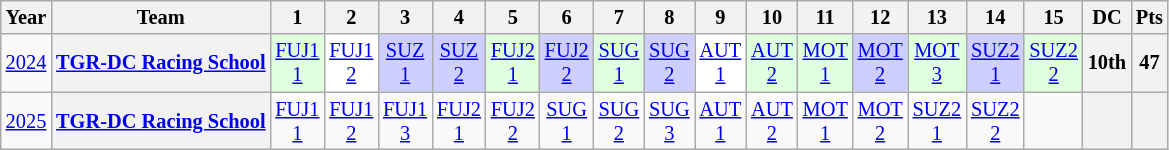<table class="wikitable" style="text-align:center; font-size:85%">
<tr>
<th>Year</th>
<th>Team</th>
<th>1</th>
<th>2</th>
<th>3</th>
<th>4</th>
<th>5</th>
<th>6</th>
<th>7</th>
<th>8</th>
<th>9</th>
<th>10</th>
<th>11</th>
<th>12</th>
<th>13</th>
<th>14</th>
<th>15</th>
<th>DC</th>
<th>Pts</th>
</tr>
<tr>
<td><a href='#'>2024</a></td>
<th><a href='#'>TGR-DC Racing School</a></th>
<td style="background:#dfffdf;"><a href='#'>FUJ1<br>1</a><br></td>
<td style="background:#FFFFFF;"><a href='#'>FUJ1<br>2</a><br></td>
<td style="background:#cfcfff;"><a href='#'>SUZ<br>1</a><br></td>
<td style="background:#cfcfff;"><a href='#'>SUZ<br>2</a><br></td>
<td style="background:#dfffdf;"><a href='#'>FUJ2<br>1</a><br></td>
<td style="background:#cfcfff;"><a href='#'>FUJ2<br>2</a><br></td>
<td style="background:#dfffdf;"><a href='#'>SUG<br>1</a><br></td>
<td style="background:#cfcfff;"><a href='#'>SUG<br>2</a><br></td>
<td style="background:#ffffff;"><a href='#'>AUT<br>1</a><br></td>
<td style="background:#dfffdf;"><a href='#'>AUT<br>2</a><br></td>
<td style="background:#dfffdf;"><a href='#'>MOT<br>1</a><br></td>
<td style="background:#cfcfff;"><a href='#'>MOT<br>2</a><br></td>
<td style="background:#dfffdf;"><a href='#'>MOT<br>3</a><br></td>
<td style="background:#cfcfff;"><a href='#'>SUZ2<br>1</a><br></td>
<td style="background:#dfffdf;"><a href='#'>SUZ2<br>2</a><br></td>
<th>10th</th>
<th>47</th>
</tr>
<tr>
<td><a href='#'>2025</a></td>
<th><a href='#'>TGR-DC Racing School</a></th>
<td style="background:#;"><a href='#'>FUJ1<br>1</a><br></td>
<td style="background:#;"><a href='#'>FUJ1<br>2</a><br></td>
<td style="background:#;"><a href='#'>FUJ1<br>3</a><br></td>
<td style="background:#;"><a href='#'>FUJ2<br>1</a><br></td>
<td style="background:#;"><a href='#'>FUJ2<br>2</a><br></td>
<td style="background:#;"><a href='#'>SUG<br>1</a><br></td>
<td style="background:#;"><a href='#'>SUG<br>2</a><br></td>
<td style="background:#;"><a href='#'>SUG<br>3</a><br></td>
<td style="background:#;"><a href='#'>AUT<br>1</a><br></td>
<td style="background:#;"><a href='#'>AUT<br>2</a><br></td>
<td style="background:#;"><a href='#'>MOT<br>1</a><br></td>
<td style="background:#;"><a href='#'>MOT<br>2</a><br></td>
<td style="background:#;"><a href='#'>SUZ2<br>1</a><br></td>
<td style="background:#;"><a href='#'>SUZ2<br>2</a><br></td>
<td></td>
<th></th>
<th></th>
</tr>
</table>
